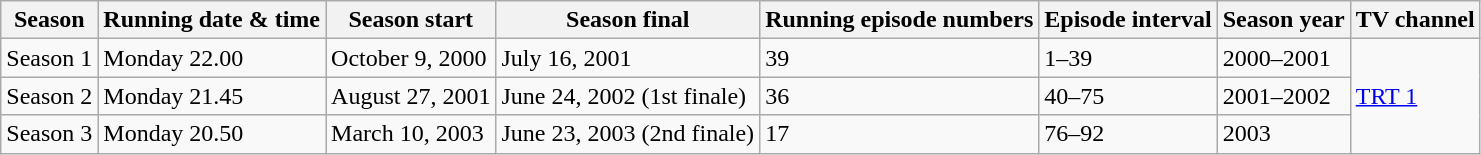<table class="wikitable">
<tr>
<th>Season</th>
<th>Running date & time</th>
<th>Season start</th>
<th>Season final</th>
<th>Running episode numbers</th>
<th>Episode interval</th>
<th>Season year</th>
<th>TV channel</th>
</tr>
<tr>
<td>Season 1</td>
<td>Monday 22.00</td>
<td>October 9, 2000</td>
<td>July 16, 2001</td>
<td>39</td>
<td>1–39</td>
<td>2000–2001</td>
<td rowspan="3"><a href='#'>TRT 1</a></td>
</tr>
<tr>
<td>Season 2</td>
<td>Monday 21.45</td>
<td>August 27, 2001</td>
<td>June 24, 2002 (1st finale)</td>
<td>36</td>
<td>40–75</td>
<td>2001–2002</td>
</tr>
<tr>
<td>Season 3</td>
<td>Monday 20.50</td>
<td>March 10, 2003</td>
<td>June 23, 2003 (2nd finale)</td>
<td>17</td>
<td>76–92</td>
<td>2003</td>
</tr>
</table>
